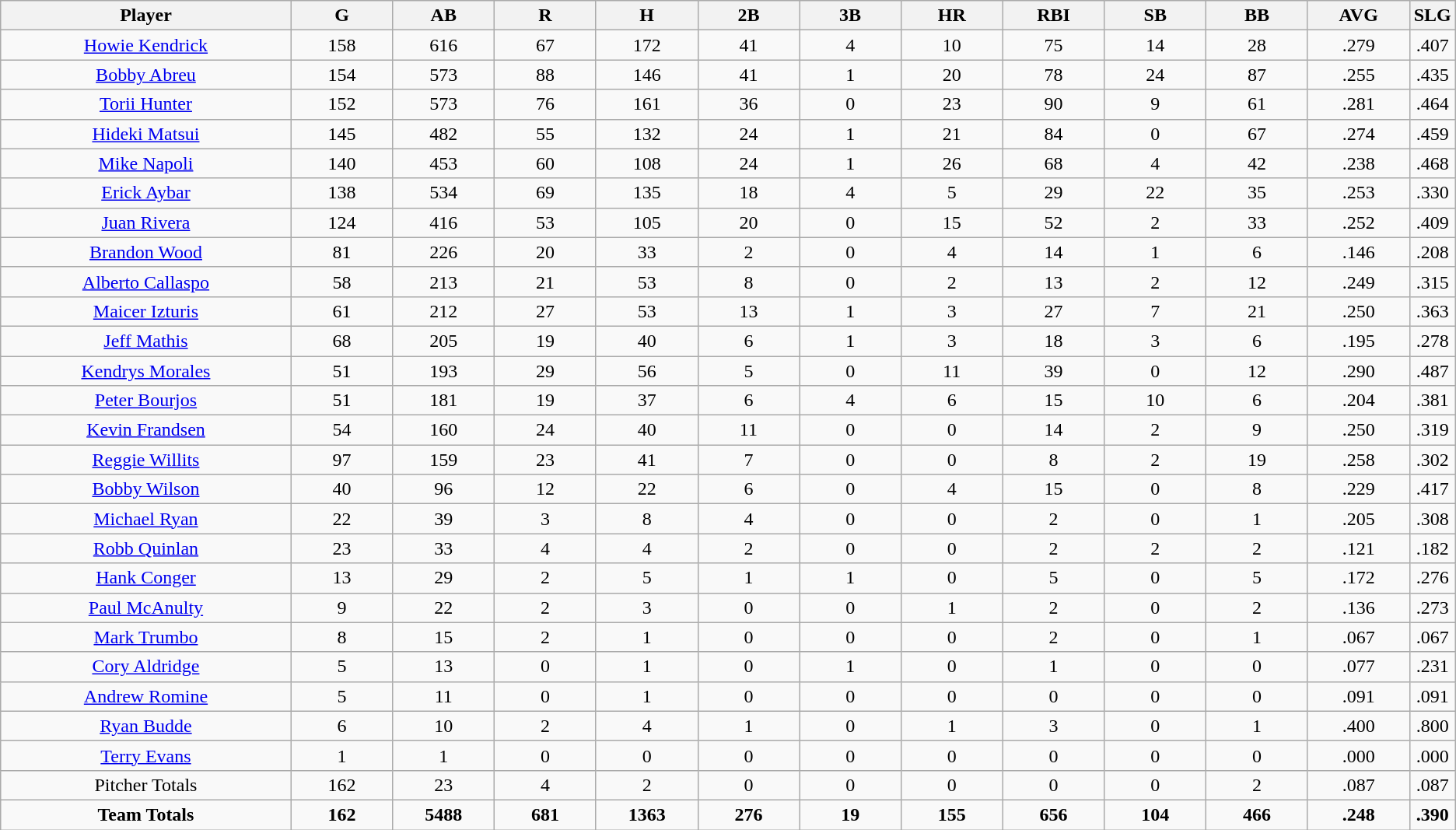<table class=wikitable style="text-align:center">
<tr>
<th bgcolor=#DDDDFF; width="20%">Player</th>
<th bgcolor=#DDDDFF; width="7%">G</th>
<th bgcolor=#DDDDFF; width="7%">AB</th>
<th bgcolor=#DDDDFF; width="7%">R</th>
<th bgcolor=#DDDDFF; width="7%">H</th>
<th bgcolor=#DDDDFF; width="7%">2B</th>
<th bgcolor=#DDDDFF; width="7%">3B</th>
<th bgcolor=#DDDDFF; width="7%">HR</th>
<th bgcolor=#DDDDFF; width="7%">RBI</th>
<th bgcolor=#DDDDFF; width="7%">SB</th>
<th bgcolor=#DDDDFF; width="7%">BB</th>
<th bgcolor=#DDDDFF; width="7%">AVG</th>
<th bgcolor=#DDDDFF; width="7%">SLG</th>
</tr>
<tr>
<td><a href='#'>Howie Kendrick</a></td>
<td>158</td>
<td>616</td>
<td>67</td>
<td>172</td>
<td>41</td>
<td>4</td>
<td>10</td>
<td>75</td>
<td>14</td>
<td>28</td>
<td>.279</td>
<td>.407</td>
</tr>
<tr>
<td><a href='#'>Bobby Abreu</a></td>
<td>154</td>
<td>573</td>
<td>88</td>
<td>146</td>
<td>41</td>
<td>1</td>
<td>20</td>
<td>78</td>
<td>24</td>
<td>87</td>
<td>.255</td>
<td>.435</td>
</tr>
<tr>
<td><a href='#'>Torii Hunter</a></td>
<td>152</td>
<td>573</td>
<td>76</td>
<td>161</td>
<td>36</td>
<td>0</td>
<td>23</td>
<td>90</td>
<td>9</td>
<td>61</td>
<td>.281</td>
<td>.464</td>
</tr>
<tr>
<td><a href='#'>Hideki Matsui</a></td>
<td>145</td>
<td>482</td>
<td>55</td>
<td>132</td>
<td>24</td>
<td>1</td>
<td>21</td>
<td>84</td>
<td>0</td>
<td>67</td>
<td>.274</td>
<td>.459</td>
</tr>
<tr>
<td><a href='#'>Mike Napoli</a></td>
<td>140</td>
<td>453</td>
<td>60</td>
<td>108</td>
<td>24</td>
<td>1</td>
<td>26</td>
<td>68</td>
<td>4</td>
<td>42</td>
<td>.238</td>
<td>.468</td>
</tr>
<tr>
<td><a href='#'>Erick Aybar</a></td>
<td>138</td>
<td>534</td>
<td>69</td>
<td>135</td>
<td>18</td>
<td>4</td>
<td>5</td>
<td>29</td>
<td>22</td>
<td>35</td>
<td>.253</td>
<td>.330</td>
</tr>
<tr>
<td><a href='#'>Juan Rivera</a></td>
<td>124</td>
<td>416</td>
<td>53</td>
<td>105</td>
<td>20</td>
<td>0</td>
<td>15</td>
<td>52</td>
<td>2</td>
<td>33</td>
<td>.252</td>
<td>.409</td>
</tr>
<tr>
<td><a href='#'>Brandon Wood</a></td>
<td>81</td>
<td>226</td>
<td>20</td>
<td>33</td>
<td>2</td>
<td>0</td>
<td>4</td>
<td>14</td>
<td>1</td>
<td>6</td>
<td>.146</td>
<td>.208</td>
</tr>
<tr>
<td><a href='#'>Alberto Callaspo</a></td>
<td>58</td>
<td>213</td>
<td>21</td>
<td>53</td>
<td>8</td>
<td>0</td>
<td>2</td>
<td>13</td>
<td>2</td>
<td>12</td>
<td>.249</td>
<td>.315</td>
</tr>
<tr>
<td><a href='#'>Maicer Izturis</a></td>
<td>61</td>
<td>212</td>
<td>27</td>
<td>53</td>
<td>13</td>
<td>1</td>
<td>3</td>
<td>27</td>
<td>7</td>
<td>21</td>
<td>.250</td>
<td>.363</td>
</tr>
<tr>
<td><a href='#'>Jeff Mathis</a></td>
<td>68</td>
<td>205</td>
<td>19</td>
<td>40</td>
<td>6</td>
<td>1</td>
<td>3</td>
<td>18</td>
<td>3</td>
<td>6</td>
<td>.195</td>
<td>.278</td>
</tr>
<tr>
<td><a href='#'>Kendrys Morales</a></td>
<td>51</td>
<td>193</td>
<td>29</td>
<td>56</td>
<td>5</td>
<td>0</td>
<td>11</td>
<td>39</td>
<td>0</td>
<td>12</td>
<td>.290</td>
<td>.487</td>
</tr>
<tr>
<td><a href='#'>Peter Bourjos</a></td>
<td>51</td>
<td>181</td>
<td>19</td>
<td>37</td>
<td>6</td>
<td>4</td>
<td>6</td>
<td>15</td>
<td>10</td>
<td>6</td>
<td>.204</td>
<td>.381</td>
</tr>
<tr>
<td><a href='#'>Kevin Frandsen</a></td>
<td>54</td>
<td>160</td>
<td>24</td>
<td>40</td>
<td>11</td>
<td>0</td>
<td>0</td>
<td>14</td>
<td>2</td>
<td>9</td>
<td>.250</td>
<td>.319</td>
</tr>
<tr>
<td><a href='#'>Reggie Willits</a></td>
<td>97</td>
<td>159</td>
<td>23</td>
<td>41</td>
<td>7</td>
<td>0</td>
<td>0</td>
<td>8</td>
<td>2</td>
<td>19</td>
<td>.258</td>
<td>.302</td>
</tr>
<tr>
<td><a href='#'>Bobby Wilson</a></td>
<td>40</td>
<td>96</td>
<td>12</td>
<td>22</td>
<td>6</td>
<td>0</td>
<td>4</td>
<td>15</td>
<td>0</td>
<td>8</td>
<td>.229</td>
<td>.417</td>
</tr>
<tr>
<td><a href='#'>Michael Ryan</a></td>
<td>22</td>
<td>39</td>
<td>3</td>
<td>8</td>
<td>4</td>
<td>0</td>
<td>0</td>
<td>2</td>
<td>0</td>
<td>1</td>
<td>.205</td>
<td>.308</td>
</tr>
<tr>
<td><a href='#'>Robb Quinlan</a></td>
<td>23</td>
<td>33</td>
<td>4</td>
<td>4</td>
<td>2</td>
<td>0</td>
<td>0</td>
<td>2</td>
<td>2</td>
<td>2</td>
<td>.121</td>
<td>.182</td>
</tr>
<tr>
<td><a href='#'>Hank Conger</a></td>
<td>13</td>
<td>29</td>
<td>2</td>
<td>5</td>
<td>1</td>
<td>1</td>
<td>0</td>
<td>5</td>
<td>0</td>
<td>5</td>
<td>.172</td>
<td>.276</td>
</tr>
<tr>
<td><a href='#'>Paul McAnulty</a></td>
<td>9</td>
<td>22</td>
<td>2</td>
<td>3</td>
<td>0</td>
<td>0</td>
<td>1</td>
<td>2</td>
<td>0</td>
<td>2</td>
<td>.136</td>
<td>.273</td>
</tr>
<tr>
<td><a href='#'>Mark Trumbo</a></td>
<td>8</td>
<td>15</td>
<td>2</td>
<td>1</td>
<td>0</td>
<td>0</td>
<td>0</td>
<td>2</td>
<td>0</td>
<td>1</td>
<td>.067</td>
<td>.067</td>
</tr>
<tr>
<td><a href='#'>Cory Aldridge</a></td>
<td>5</td>
<td>13</td>
<td>0</td>
<td>1</td>
<td>0</td>
<td>1</td>
<td>0</td>
<td>1</td>
<td>0</td>
<td>0</td>
<td>.077</td>
<td>.231</td>
</tr>
<tr>
<td><a href='#'>Andrew Romine</a></td>
<td>5</td>
<td>11</td>
<td>0</td>
<td>1</td>
<td>0</td>
<td>0</td>
<td>0</td>
<td>0</td>
<td>0</td>
<td>0</td>
<td>.091</td>
<td>.091</td>
</tr>
<tr>
<td><a href='#'>Ryan Budde</a></td>
<td>6</td>
<td>10</td>
<td>2</td>
<td>4</td>
<td>1</td>
<td>0</td>
<td>1</td>
<td>3</td>
<td>0</td>
<td>1</td>
<td>.400</td>
<td>.800</td>
</tr>
<tr>
<td><a href='#'>Terry Evans</a></td>
<td>1</td>
<td>1</td>
<td>0</td>
<td>0</td>
<td>0</td>
<td>0</td>
<td>0</td>
<td>0</td>
<td>0</td>
<td>0</td>
<td>.000</td>
<td>.000</td>
</tr>
<tr>
<td>Pitcher Totals</td>
<td>162</td>
<td>23</td>
<td>4</td>
<td>2</td>
<td>0</td>
<td>0</td>
<td>0</td>
<td>0</td>
<td>0</td>
<td>2</td>
<td>.087</td>
<td>.087</td>
</tr>
<tr>
<td><strong>Team Totals</strong></td>
<td><strong>162</strong></td>
<td><strong>5488</strong></td>
<td><strong>681</strong></td>
<td><strong>1363</strong></td>
<td><strong>276</strong></td>
<td><strong>19</strong></td>
<td><strong>155</strong></td>
<td><strong>656</strong></td>
<td><strong>104</strong></td>
<td><strong>466</strong></td>
<td><strong>.248</strong></td>
<td><strong>.390</strong></td>
</tr>
</table>
